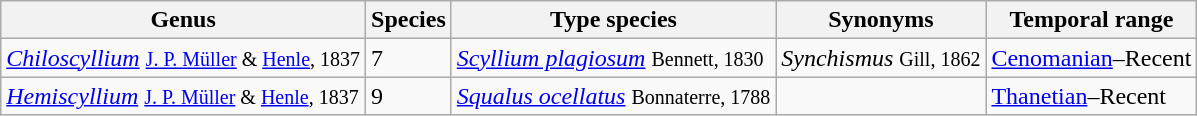<table class="wikitable sortable" style="align: right;">
<tr>
<th>Genus</th>
<th>Species</th>
<th>Type species</th>
<th>Synonyms</th>
<th>Temporal range</th>
</tr>
<tr>
<td><em><a href='#'>Chiloscyllium</a></em> <small><a href='#'>J. P. Müller</a> & <a href='#'>Henle</a>, 1837</small></td>
<td>7</td>
<td><em><a href='#'>Scyllium plagiosum</a></em> <small>Bennett, 1830</small></td>
<td><em>Synchismus</em> <small>Gill, 1862</small></td>
<td><a href='#'>Cenomanian</a>–Recent</td>
</tr>
<tr>
<td><em><a href='#'>Hemiscyllium</a></em> <small><a href='#'>J. P. Müller</a> & <a href='#'>Henle</a>, 1837</small></td>
<td>9</td>
<td><em><a href='#'>Squalus ocellatus</a></em> <small>Bonnaterre, 1788</small></td>
<td></td>
<td><a href='#'>Thanetian</a>–Recent</td>
</tr>
</table>
